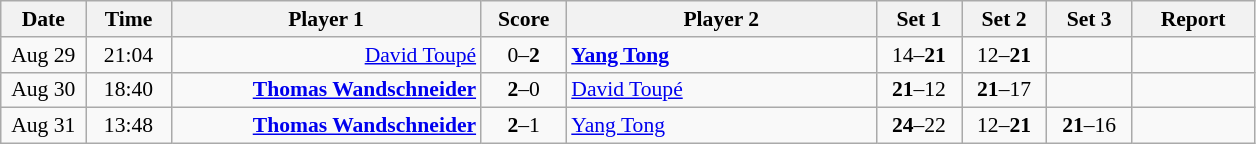<table class="nowrap wikitable" style="font-size:90%; text-align:center">
<tr>
<th width="50">Date</th>
<th width="50">Time</th>
<th width="200">Player 1</th>
<th width="50">Score</th>
<th width="200">Player 2</th>
<th width="50">Set 1</th>
<th width="50">Set 2</th>
<th width="50">Set 3</th>
<th width="75">Report</th>
</tr>
<tr>
<td>Aug 29</td>
<td>21:04</td>
<td align="right"><a href='#'>David Toupé</a> </td>
<td>0–<strong>2</strong></td>
<td align="left"><strong> <a href='#'>Yang Tong</a></strong></td>
<td>14–<strong>21</strong></td>
<td>12–<strong>21</strong></td>
<td></td>
<td></td>
</tr>
<tr>
<td>Aug 30</td>
<td>18:40</td>
<td align="right"><strong><a href='#'>Thomas Wandschneider</a> </strong></td>
<td><strong>2</strong>–0</td>
<td align="left"> <a href='#'>David Toupé</a></td>
<td><strong>21</strong>–12</td>
<td><strong>21</strong>–17</td>
<td></td>
<td></td>
</tr>
<tr>
<td>Aug 31</td>
<td>13:48</td>
<td align="right"><strong><a href='#'>Thomas Wandschneider</a> </strong></td>
<td><strong>2</strong>–1</td>
<td align="left"> <a href='#'>Yang Tong</a></td>
<td><strong>24</strong>–22</td>
<td>12–<strong>21</strong></td>
<td><strong>21</strong>–16</td>
<td></td>
</tr>
</table>
